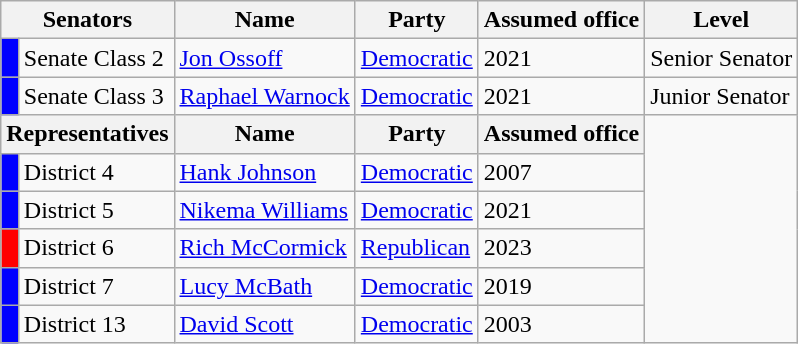<table class=wikitable>
<tr>
<th colspan="2"  style="text-align:center; vertical-align:bottom;"><strong>Senators</strong></th>
<th style="text-align:center; vertical-align:bottom;"><strong>Name</strong></th>
<th style="text-align:center; vertical-align:bottom;"><strong>Party</strong></th>
<th style="text-align:center; vertical-align:bottom;"><strong>Assumed office</strong></th>
<th style="text-align:center; vertical-align:bottom;"><strong>Level</strong></th>
</tr>
<tr>
<td style="background:blue;"> </td>
<td>Senate Class 2</td>
<td><a href='#'>Jon Ossoff</a></td>
<td><a href='#'>Democratic</a></td>
<td>2021</td>
<td>Senior Senator</td>
</tr>
<tr>
<td style="background:blue;"> </td>
<td>Senate Class 3</td>
<td><a href='#'>Raphael Warnock</a></td>
<td><a href='#'>Democratic</a></td>
<td>2021</td>
<td>Junior Senator</td>
</tr>
<tr>
<th colspan="2"  style="text-align:center; vertical-align:bottom;"><strong>Representatives</strong></th>
<th style="text-align:center; vertical-align:bottom;"><strong>Name</strong></th>
<th style="text-align:center; vertical-align:bottom;"><strong>Party</strong></th>
<th style="text-align:center; vertical-align:bottom;"><strong>Assumed office</strong></th>
</tr>
<tr>
<td style="background:blue;"> </td>
<td>District 4</td>
<td><a href='#'>Hank Johnson</a></td>
<td><a href='#'>Democratic</a></td>
<td>2007</td>
</tr>
<tr>
<td style="background:blue;"> </td>
<td>District 5</td>
<td><a href='#'>Nikema Williams</a></td>
<td><a href='#'>Democratic</a></td>
<td>2021</td>
</tr>
<tr>
<td style="background:red;"> </td>
<td>District 6</td>
<td><a href='#'>Rich McCormick</a></td>
<td><a href='#'>Republican</a></td>
<td>2023</td>
</tr>
<tr>
<td style="background:blue;"> </td>
<td>District 7</td>
<td><a href='#'>Lucy McBath</a></td>
<td><a href='#'>Democratic</a></td>
<td>2019</td>
</tr>
<tr>
<td style="background:blue;"> </td>
<td>District 13</td>
<td><a href='#'>David Scott</a></td>
<td><a href='#'>Democratic</a></td>
<td>2003</td>
</tr>
</table>
